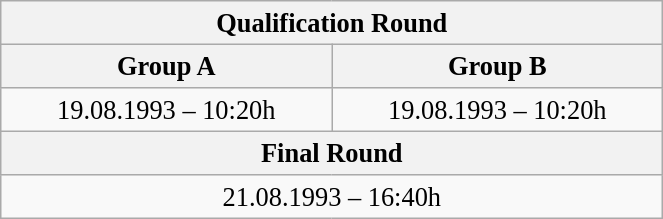<table class="wikitable" style=" text-align:center; font-size:110%;" width="35%">
<tr>
<th colspan="2">Qualification Round</th>
</tr>
<tr>
<th>Group A</th>
<th>Group B</th>
</tr>
<tr>
<td>19.08.1993 – 10:20h</td>
<td>19.08.1993 – 10:20h</td>
</tr>
<tr>
<th colspan="2">Final Round</th>
</tr>
<tr>
<td colspan="2">21.08.1993 – 16:40h</td>
</tr>
</table>
